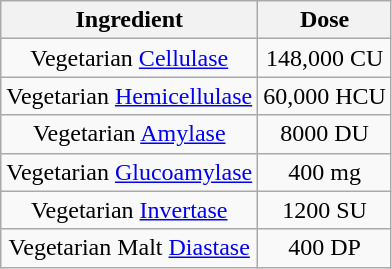<table class="wikitable" style="text-align:center">
<tr>
<th>Ingredient</th>
<th>Dose</th>
</tr>
<tr>
<td>Vegetarian <a href='#'>Cellulase</a></td>
<td>148,000 CU</td>
</tr>
<tr>
<td>Vegetarian <a href='#'>Hemicellulase</a></td>
<td>60,000 HCU</td>
</tr>
<tr>
<td>Vegetarian <a href='#'>Amylase</a></td>
<td>8000 DU</td>
</tr>
<tr>
<td>Vegetarian <a href='#'>Glucoamylase</a></td>
<td>400 mg</td>
</tr>
<tr>
<td>Vegetarian <a href='#'>Invertase</a></td>
<td>1200 SU</td>
</tr>
<tr>
<td>Vegetarian Malt <a href='#'>Diastase</a></td>
<td>400 DP</td>
</tr>
</table>
